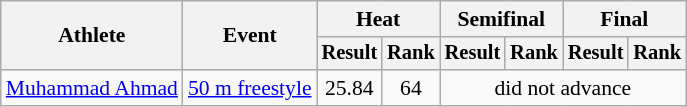<table class="wikitable" style="font-size:90%;">
<tr>
<th rowspan="2">Athlete</th>
<th rowspan="2">Event</th>
<th colspan="2">Heat</th>
<th colspan="2">Semifinal</th>
<th colspan="2">Final</th>
</tr>
<tr style="font-size:95%">
<th>Result</th>
<th>Rank</th>
<th>Result</th>
<th>Rank</th>
<th>Result</th>
<th>Rank</th>
</tr>
<tr align=center>
<td align=left><a href='#'>Muhammad Ahmad</a></td>
<td align=left><a href='#'>50 m freestyle</a></td>
<td>25.84</td>
<td>64</td>
<td colspan=4>did not advance</td>
</tr>
</table>
